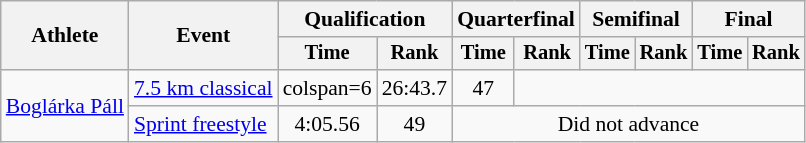<table class="wikitable" style="font-size:90%">
<tr>
<th rowspan="2">Athlete</th>
<th rowspan="2">Event</th>
<th colspan="2">Qualification</th>
<th colspan="2">Quarterfinal</th>
<th colspan="2">Semifinal</th>
<th colspan="2">Final</th>
</tr>
<tr style="font-size:95%">
<th>Time</th>
<th>Rank</th>
<th>Time</th>
<th>Rank</th>
<th>Time</th>
<th>Rank</th>
<th>Time</th>
<th>Rank</th>
</tr>
<tr align=center>
<td align=left rowspan=2><a href='#'>Boglárka Páll</a></td>
<td align=left><a href='#'>7.5 km classical</a></td>
<td>colspan=6</td>
<td>26:43.7</td>
<td>47</td>
</tr>
<tr align=center>
<td align=left><a href='#'>Sprint freestyle</a></td>
<td>4:05.56</td>
<td>49</td>
<td colspan=6>Did not advance</td>
</tr>
</table>
